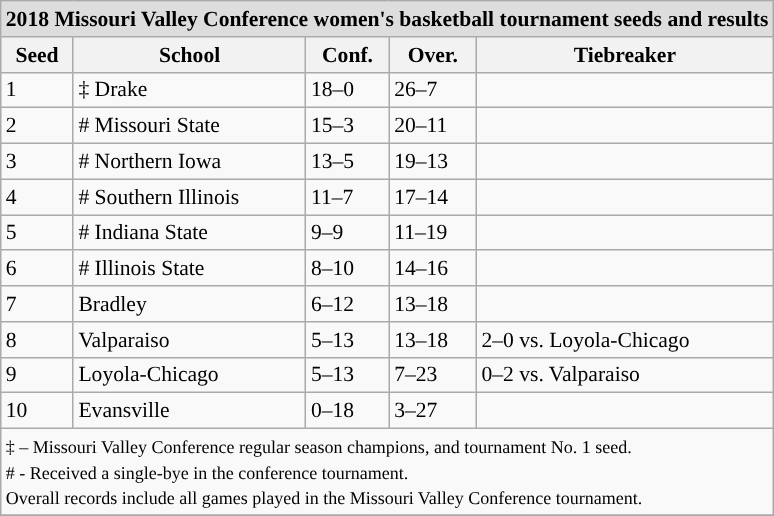<table class="wikitable" style="white-space:nowrap; font-size:90%;">
<tr>
<td colspan="10" style="text-align:center; background:#DDDDDD; font:#000000"><strong>2018 Missouri Valley Conference women's basketball tournament seeds and results</strong></td>
</tr>
<tr bgcolor="#efefef">
<th>Seed</th>
<th>School</th>
<th>Conf.</th>
<th>Over.</th>
<th>Tiebreaker</th>
</tr>
<tr>
<td>1</td>
<td>‡ Drake</td>
<td>18–0</td>
<td>26–7</td>
<td></td>
</tr>
<tr>
<td>2</td>
<td># Missouri State</td>
<td>15–3</td>
<td>20–11</td>
<td></td>
</tr>
<tr>
<td>3</td>
<td># Northern Iowa</td>
<td>13–5</td>
<td>19–13</td>
<td></td>
</tr>
<tr>
<td>4</td>
<td># Southern Illinois</td>
<td>11–7</td>
<td>17–14</td>
<td></td>
</tr>
<tr>
<td>5</td>
<td># Indiana State</td>
<td>9–9</td>
<td>11–19</td>
<td></td>
</tr>
<tr>
<td>6</td>
<td># Illinois State</td>
<td>8–10</td>
<td>14–16</td>
<td></td>
</tr>
<tr>
<td>7</td>
<td>Bradley</td>
<td>6–12</td>
<td>13–18</td>
<td></td>
</tr>
<tr>
<td>8</td>
<td>Valparaiso</td>
<td>5–13</td>
<td>13–18</td>
<td>2–0 vs. Loyola-Chicago</td>
</tr>
<tr>
<td>9</td>
<td>Loyola-Chicago</td>
<td>5–13</td>
<td>7–23</td>
<td>0–2 vs. Valparaiso</td>
</tr>
<tr>
<td>10</td>
<td>Evansville</td>
<td>0–18</td>
<td>3–27</td>
<td></td>
</tr>
<tr>
<td colspan="10" style="text-align:left;"><small>‡ – Missouri Valley Conference regular season champions, and tournament No. 1 seed.<br># - Received a single-bye in the conference tournament.<br>Overall records include all games played in the Missouri Valley Conference tournament.</small></td>
</tr>
<tr>
</tr>
</table>
